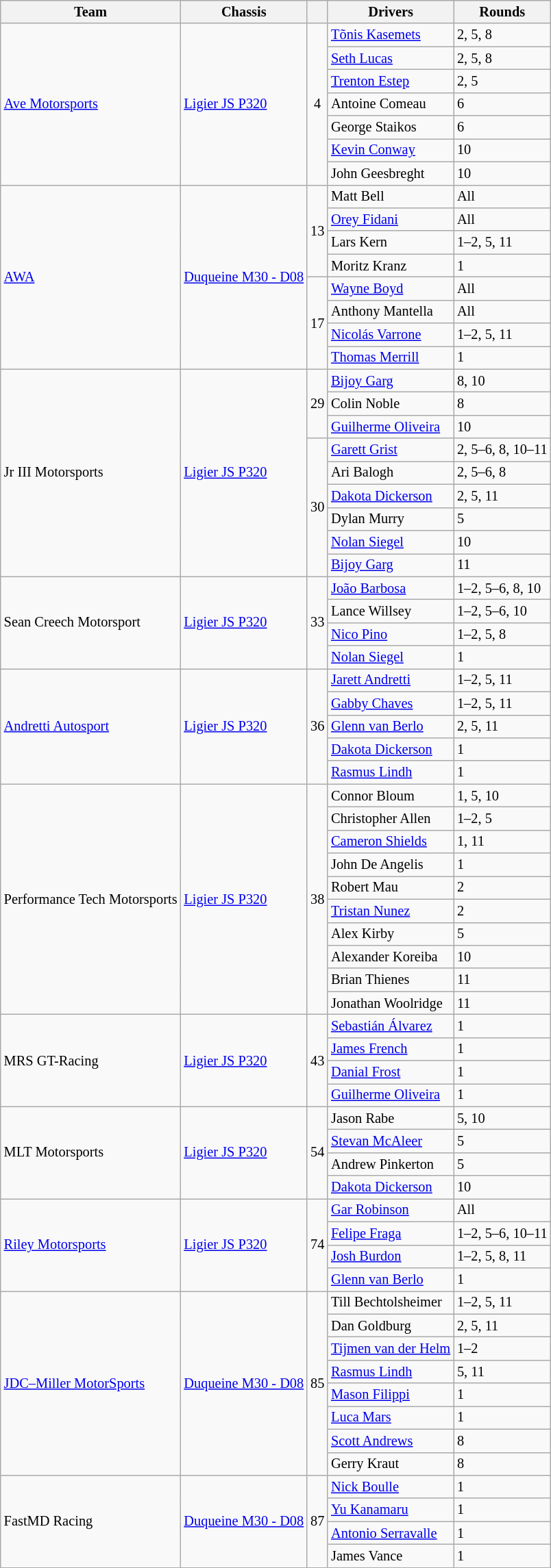<table class="wikitable" style="font-size: 85%">
<tr>
<th>Team</th>
<th>Chassis</th>
<th></th>
<th>Drivers</th>
<th>Rounds</th>
</tr>
<tr>
<td rowspan="7"> <a href='#'>Ave Motorsports</a></td>
<td rowspan="7"><a href='#'>Ligier JS P320</a></td>
<td rowspan="7" align="center">4</td>
<td> <a href='#'>Tõnis Kasemets</a></td>
<td>2, 5, 8</td>
</tr>
<tr>
<td> <a href='#'>Seth Lucas</a></td>
<td>2, 5, 8</td>
</tr>
<tr>
<td> <a href='#'>Trenton Estep</a></td>
<td>2, 5</td>
</tr>
<tr>
<td> Antoine Comeau</td>
<td>6</td>
</tr>
<tr>
<td> George Staikos</td>
<td>6</td>
</tr>
<tr>
<td> <a href='#'>Kevin Conway</a></td>
<td>10</td>
</tr>
<tr>
<td> John Geesbreght</td>
<td>10</td>
</tr>
<tr>
<td rowspan="8"> <a href='#'>AWA</a></td>
<td rowspan="8"><a href='#'>Duqueine M30 - D08</a></td>
<td rowspan="4" align="center">13</td>
<td> Matt Bell</td>
<td>All</td>
</tr>
<tr>
<td> <a href='#'>Orey Fidani</a></td>
<td>All</td>
</tr>
<tr>
<td> Lars Kern</td>
<td>1–2, 5, 11</td>
</tr>
<tr>
<td> Moritz Kranz</td>
<td>1</td>
</tr>
<tr>
<td rowspan="4" align="center">17</td>
<td> <a href='#'>Wayne Boyd</a></td>
<td>All</td>
</tr>
<tr>
<td> Anthony Mantella</td>
<td>All</td>
</tr>
<tr>
<td> <a href='#'>Nicolás Varrone</a></td>
<td>1–2, 5, 11</td>
</tr>
<tr>
<td> <a href='#'>Thomas Merrill</a></td>
<td>1</td>
</tr>
<tr>
<td rowspan="9"> Jr III Motorsports</td>
<td rowspan="9"><a href='#'>Ligier JS P320</a></td>
<td rowspan="3" align="center">29</td>
<td> <a href='#'>Bijoy Garg</a></td>
<td>8, 10</td>
</tr>
<tr>
<td> Colin Noble</td>
<td>8</td>
</tr>
<tr>
<td> <a href='#'>Guilherme Oliveira</a></td>
<td>10</td>
</tr>
<tr>
<td rowspan="6" align="center">30</td>
<td> <a href='#'>Garett Grist</a></td>
<td>2, 5–6, 8, 10–11</td>
</tr>
<tr>
<td> Ari Balogh</td>
<td>2, 5–6, 8</td>
</tr>
<tr>
<td> <a href='#'>Dakota Dickerson</a></td>
<td>2, 5, 11</td>
</tr>
<tr>
<td> Dylan Murry</td>
<td>5</td>
</tr>
<tr>
<td> <a href='#'>Nolan Siegel</a></td>
<td>10</td>
</tr>
<tr>
<td> <a href='#'>Bijoy Garg</a></td>
<td>11</td>
</tr>
<tr>
<td rowspan="4"> Sean Creech Motorsport</td>
<td rowspan="4"><a href='#'>Ligier JS P320</a></td>
<td rowspan="4" align="center">33</td>
<td> <a href='#'>João Barbosa</a></td>
<td>1–2, 5–6, 8, 10</td>
</tr>
<tr>
<td> Lance Willsey</td>
<td>1–2, 5–6, 10</td>
</tr>
<tr>
<td> <a href='#'>Nico Pino</a></td>
<td>1–2, 5, 8</td>
</tr>
<tr>
<td> <a href='#'>Nolan Siegel</a></td>
<td>1</td>
</tr>
<tr>
<td rowspan="5"> <a href='#'>Andretti Autosport</a></td>
<td rowspan="5"><a href='#'>Ligier JS P320</a></td>
<td rowspan="5" align="center">36</td>
<td> <a href='#'>Jarett Andretti</a></td>
<td>1–2, 5, 11</td>
</tr>
<tr>
<td> <a href='#'>Gabby Chaves</a></td>
<td>1–2, 5, 11</td>
</tr>
<tr>
<td> <a href='#'>Glenn van Berlo</a></td>
<td>2, 5, 11</td>
</tr>
<tr>
<td> <a href='#'>Dakota Dickerson</a></td>
<td>1</td>
</tr>
<tr>
<td> <a href='#'>Rasmus Lindh</a></td>
<td>1</td>
</tr>
<tr>
<td rowspan="10"> Performance Tech Motorsports</td>
<td rowspan="10"><a href='#'>Ligier JS P320</a></td>
<td rowspan="10" align="center">38</td>
<td> Connor Bloum</td>
<td>1, 5, 10</td>
</tr>
<tr>
<td> Christopher Allen</td>
<td>1–2, 5</td>
</tr>
<tr>
<td> <a href='#'>Cameron Shields</a></td>
<td>1, 11</td>
</tr>
<tr>
<td> John De Angelis</td>
<td>1</td>
</tr>
<tr>
<td> Robert Mau</td>
<td>2</td>
</tr>
<tr>
<td> <a href='#'>Tristan Nunez</a></td>
<td>2</td>
</tr>
<tr>
<td> Alex Kirby</td>
<td>5</td>
</tr>
<tr>
<td> Alexander Koreiba</td>
<td>10</td>
</tr>
<tr>
<td> Brian Thienes</td>
<td>11</td>
</tr>
<tr>
<td> Jonathan Woolridge</td>
<td>11</td>
</tr>
<tr>
<td rowspan="4"> MRS GT-Racing</td>
<td rowspan="4"><a href='#'>Ligier JS P320</a></td>
<td rowspan="4" align="center">43</td>
<td> <a href='#'>Sebastián Álvarez</a></td>
<td>1</td>
</tr>
<tr>
<td> <a href='#'>James French</a></td>
<td>1</td>
</tr>
<tr>
<td> <a href='#'>Danial Frost</a></td>
<td>1</td>
</tr>
<tr>
<td> <a href='#'>Guilherme Oliveira</a></td>
<td>1</td>
</tr>
<tr>
<td rowspan="4"> MLT Motorsports</td>
<td rowspan="4"><a href='#'>Ligier JS P320</a></td>
<td rowspan="4" align="center">54</td>
<td> Jason Rabe</td>
<td>5, 10</td>
</tr>
<tr>
<td> <a href='#'>Stevan McAleer</a></td>
<td>5</td>
</tr>
<tr>
<td> Andrew Pinkerton</td>
<td>5</td>
</tr>
<tr>
<td> <a href='#'>Dakota Dickerson</a></td>
<td>10</td>
</tr>
<tr>
<td rowspan="4"> <a href='#'>Riley Motorsports</a></td>
<td rowspan="4"><a href='#'>Ligier JS P320</a></td>
<td rowspan="4" align="center">74</td>
<td> <a href='#'>Gar Robinson</a></td>
<td>All</td>
</tr>
<tr>
<td> <a href='#'>Felipe Fraga</a></td>
<td>1–2, 5–6, 10–11</td>
</tr>
<tr>
<td> <a href='#'>Josh Burdon</a></td>
<td>1–2, 5, 8, 11</td>
</tr>
<tr>
<td> <a href='#'>Glenn van Berlo</a></td>
<td>1</td>
</tr>
<tr>
<td rowspan="8"> <a href='#'>JDC–Miller MotorSports</a></td>
<td rowspan="8"><a href='#'>Duqueine M30 - D08</a></td>
<td rowspan="8" align="center">85</td>
<td> Till Bechtolsheimer</td>
<td>1–2, 5, 11</td>
</tr>
<tr>
<td> Dan Goldburg</td>
<td>2, 5, 11</td>
</tr>
<tr>
<td> <a href='#'>Tijmen van der Helm</a></td>
<td>1–2</td>
</tr>
<tr>
<td> <a href='#'>Rasmus Lindh</a></td>
<td>5, 11</td>
</tr>
<tr>
<td> <a href='#'>Mason Filippi</a></td>
<td>1</td>
</tr>
<tr>
<td> <a href='#'>Luca Mars</a></td>
<td>1</td>
</tr>
<tr>
<td> <a href='#'>Scott Andrews</a></td>
<td>8</td>
</tr>
<tr>
<td> Gerry Kraut</td>
<td>8</td>
</tr>
<tr>
<td rowspan="4"> FastMD Racing</td>
<td rowspan="4"><a href='#'>Duqueine M30 - D08</a></td>
<td rowspan="4" align="center">87</td>
<td> <a href='#'>Nick Boulle</a></td>
<td>1</td>
</tr>
<tr>
<td> <a href='#'>Yu Kanamaru</a></td>
<td>1</td>
</tr>
<tr>
<td> <a href='#'>Antonio Serravalle</a></td>
<td>1</td>
</tr>
<tr>
<td> James Vance</td>
<td>1</td>
</tr>
</table>
